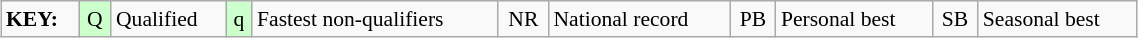<table class="wikitable" style="margin:0.5em auto; font-size:90%;position:relative;" width=60%>
<tr>
<td><strong>KEY:</strong></td>
<td bgcolor=ccffcc align=center>Q</td>
<td>Qualified</td>
<td bgcolor=ccffcc align=center>q</td>
<td>Fastest non-qualifiers</td>
<td align=center>NR</td>
<td>National record</td>
<td align=center>PB</td>
<td>Personal best</td>
<td align=center>SB</td>
<td>Seasonal best</td>
</tr>
</table>
